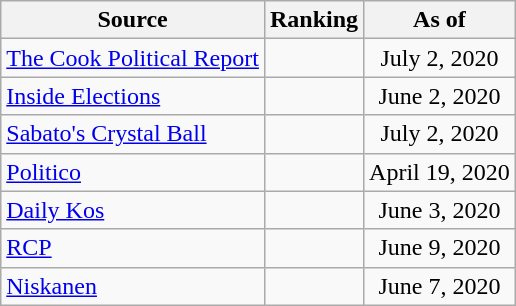<table class="wikitable" style="text-align:center">
<tr>
<th>Source</th>
<th>Ranking</th>
<th>As of</th>
</tr>
<tr>
<td align=left><a href='#'>The Cook Political Report</a></td>
<td></td>
<td>July 2, 2020</td>
</tr>
<tr>
<td align=left><a href='#'>Inside Elections</a></td>
<td></td>
<td>June 2, 2020</td>
</tr>
<tr>
<td align=left><a href='#'>Sabato's Crystal Ball</a></td>
<td></td>
<td>July 2, 2020</td>
</tr>
<tr>
<td align="left"><a href='#'>Politico</a></td>
<td></td>
<td>April 19, 2020</td>
</tr>
<tr>
<td align="left"><a href='#'>Daily Kos</a></td>
<td></td>
<td>June 3, 2020</td>
</tr>
<tr>
<td align="left"><a href='#'>RCP</a></td>
<td></td>
<td>June 9, 2020</td>
</tr>
<tr>
<td align="left"><a href='#'>Niskanen</a></td>
<td></td>
<td>June 7, 2020</td>
</tr>
</table>
